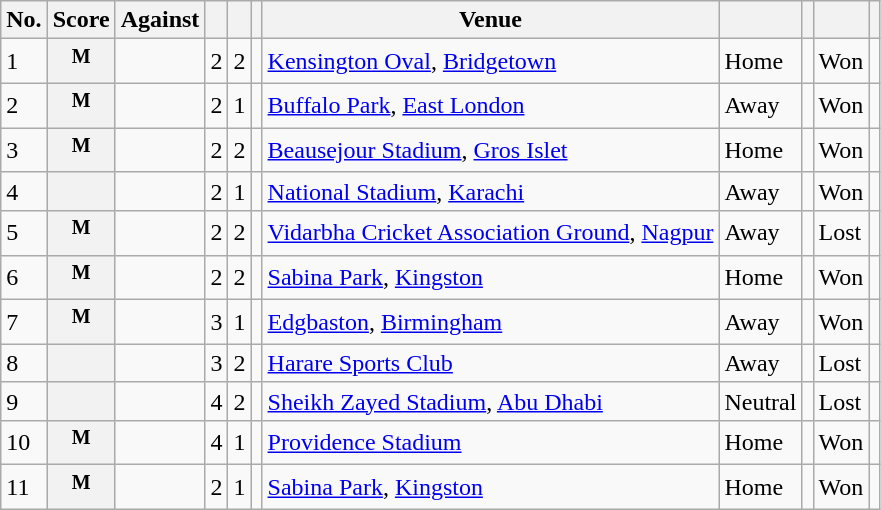<table class="wikitable plainrowheaders sortable">
<tr>
<th scope="col" class="unsortable">No.</th>
<th scope="col">Score</th>
<th scope="col">Against</th>
<th scope="col"><a href='#'></a></th>
<th scope="col"><a href='#'></a></th>
<th scope="col"><a href='#'></a></th>
<th scope="col">Venue</th>
<th scope="col"></th>
<th scope="col"></th>
<th scope="col"></th>
<th scope="col" class="unsortable"></th>
</tr>
<tr>
<td>1</td>
<th scope="row"><sup>M</sup></th>
<td></td>
<td>2</td>
<td>2</td>
<td></td>
<td><a href='#'>Kensington Oval</a>,  <a href='#'>Bridgetown</a></td>
<td>Home</td>
<td></td>
<td>Won</td>
<td></td>
</tr>
<tr>
<td>2</td>
<th scope="row"><sup>M</sup></th>
<td></td>
<td>2</td>
<td>1</td>
<td></td>
<td><a href='#'>Buffalo Park</a>,  <a href='#'>East London</a></td>
<td>Away</td>
<td></td>
<td>Won</td>
<td></td>
</tr>
<tr>
<td>3</td>
<th scope="row"><sup>M</sup></th>
<td></td>
<td>2</td>
<td>2</td>
<td></td>
<td><a href='#'>Beausejour Stadium</a>,  <a href='#'>Gros Islet</a></td>
<td>Home</td>
<td></td>
<td>Won</td>
<td></td>
</tr>
<tr>
<td>4</td>
<th scope="row"></th>
<td></td>
<td>2</td>
<td>1</td>
<td></td>
<td><a href='#'>National Stadium</a>,  <a href='#'>Karachi</a></td>
<td>Away</td>
<td></td>
<td>Won</td>
<td></td>
</tr>
<tr>
<td>5</td>
<th scope="row"><sup>M</sup></th>
<td></td>
<td>2</td>
<td>2</td>
<td></td>
<td><a href='#'>Vidarbha Cricket Association Ground</a>,  <a href='#'>Nagpur</a></td>
<td>Away</td>
<td></td>
<td>Lost</td>
<td></td>
</tr>
<tr>
<td>6</td>
<th scope="row"><sup>M</sup></th>
<td></td>
<td>2</td>
<td>2</td>
<td></td>
<td><a href='#'>Sabina Park</a>,  <a href='#'>Kingston</a></td>
<td>Home</td>
<td></td>
<td>Won</td>
<td></td>
</tr>
<tr>
<td>7</td>
<th scope="row"><sup>M</sup></th>
<td></td>
<td>3</td>
<td>1</td>
<td></td>
<td><a href='#'>Edgbaston</a>,  <a href='#'>Birmingham</a></td>
<td>Away</td>
<td></td>
<td>Won</td>
<td></td>
</tr>
<tr>
<td>8</td>
<th scope="row"></th>
<td></td>
<td>3</td>
<td>2</td>
<td></td>
<td><a href='#'>Harare Sports Club</a></td>
<td>Away</td>
<td></td>
<td>Lost</td>
<td></td>
</tr>
<tr>
<td>9</td>
<th scope="row"></th>
<td></td>
<td>4</td>
<td>2</td>
<td></td>
<td><a href='#'>Sheikh Zayed Stadium</a>, <a href='#'>Abu Dhabi</a></td>
<td>Neutral</td>
<td></td>
<td>Lost</td>
<td></td>
</tr>
<tr>
<td>10</td>
<th scope="row"><sup>M</sup></th>
<td></td>
<td>4</td>
<td>1</td>
<td></td>
<td><a href='#'>Providence Stadium</a></td>
<td>Home</td>
<td></td>
<td>Won</td>
<td></td>
</tr>
<tr>
<td>11</td>
<th scope="row"><sup>M</sup></th>
<td></td>
<td>2</td>
<td>1</td>
<td></td>
<td><a href='#'>Sabina Park</a>,  <a href='#'>Kingston</a></td>
<td>Home</td>
<td></td>
<td>Won</td>
<td></td>
</tr>
</table>
